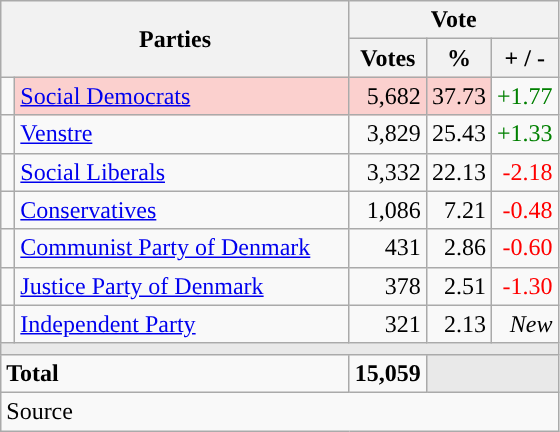<table class="wikitable" style="text-align:right;">
<tr>
<th style="text-align:centre;" rowspan="2" colspan="2" width="225">Parties</th>
<th colspan="3">Vote</th>
</tr>
<tr>
<th width="15">Votes</th>
<th width="15">%</th>
<th width="15">+ / -</th>
</tr>
<tr>
<td width="2" style="color:inherit;background:"></td>
<td bgcolor=#fbd0ce  align="left"><a href='#'>Social Democrats</a></td>
<td bgcolor=#fbd0ce>5,682</td>
<td bgcolor=#fbd0ce>37.73</td>
<td style=color:green;>+1.77</td>
</tr>
<tr>
<td width="2" style="color:inherit;background:"></td>
<td align="left"><a href='#'>Venstre</a></td>
<td>3,829</td>
<td>25.43</td>
<td style=color:green;>+1.33</td>
</tr>
<tr>
<td width="2" style="color:inherit;background:"></td>
<td align="left"><a href='#'>Social Liberals</a></td>
<td>3,332</td>
<td>22.13</td>
<td style=color:red;>-2.18</td>
</tr>
<tr>
<td width="2" style="color:inherit;background:"></td>
<td align="left"><a href='#'>Conservatives</a></td>
<td>1,086</td>
<td>7.21</td>
<td style=color:red;>-0.48</td>
</tr>
<tr>
<td width="2" style="color:inherit;background:"></td>
<td align="left"><a href='#'>Communist Party of Denmark</a></td>
<td>431</td>
<td>2.86</td>
<td style=color:red;>-0.60</td>
</tr>
<tr>
<td width="2" style="color:inherit;background:"></td>
<td align="left"><a href='#'>Justice Party of Denmark</a></td>
<td>378</td>
<td>2.51</td>
<td style=color:red;>-1.30</td>
</tr>
<tr>
<td width="2" style="color:inherit;background:"></td>
<td align="left"><a href='#'>Independent Party</a></td>
<td>321</td>
<td>2.13</td>
<td><em>New</em></td>
</tr>
<tr>
<td colspan="7" bgcolor="#E9E9E9"></td>
</tr>
<tr>
<td align="left" colspan="2"><strong>Total</strong></td>
<td><strong>15,059</strong></td>
<td bgcolor="#E9E9E9" colspan="2"></td>
</tr>
<tr>
<td align="left" colspan="6">Source</td>
</tr>
</table>
